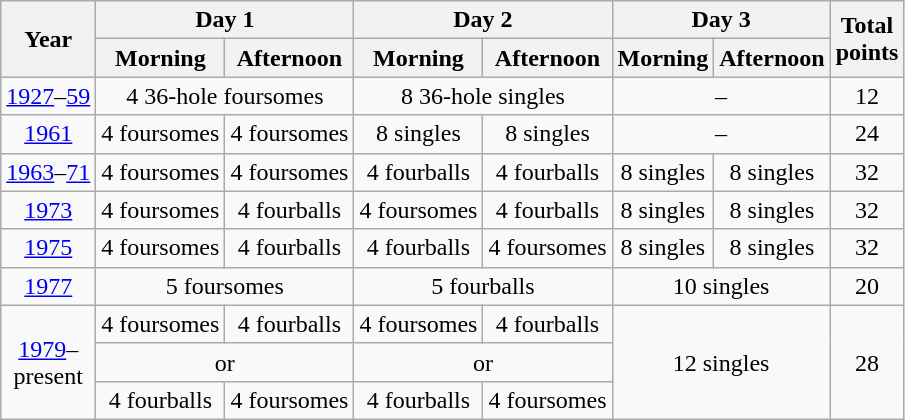<table class="wikitable" style="text-align:center;">
<tr>
<th rowspan=2>Year</th>
<th colspan=2>Day 1</th>
<th colspan=2>Day 2</th>
<th colspan=2>Day 3</th>
<th rowspan=2>Total<br>points</th>
</tr>
<tr>
<th>Morning</th>
<th>Afternoon</th>
<th>Morning</th>
<th>Afternoon</th>
<th>Morning</th>
<th>Afternoon</th>
</tr>
<tr>
<td><a href='#'>1927</a>–<a href='#'>59</a></td>
<td colspan=2>4 36-hole foursomes</td>
<td colspan=2>8 36-hole singles</td>
<td colspan=2>–</td>
<td>12</td>
</tr>
<tr>
<td><a href='#'>1961</a></td>
<td>4 foursomes</td>
<td>4 foursomes</td>
<td>8 singles</td>
<td>8 singles</td>
<td colspan=2>–</td>
<td>24</td>
</tr>
<tr>
<td><a href='#'>1963</a>–<a href='#'>71</a></td>
<td>4 foursomes</td>
<td>4 foursomes</td>
<td>4 fourballs</td>
<td>4 fourballs</td>
<td>8 singles</td>
<td>8 singles</td>
<td>32</td>
</tr>
<tr>
<td><a href='#'>1973</a></td>
<td>4 foursomes</td>
<td>4 fourballs</td>
<td>4 foursomes</td>
<td>4 fourballs</td>
<td>8 singles</td>
<td>8 singles</td>
<td>32</td>
</tr>
<tr>
<td><a href='#'>1975</a></td>
<td>4 foursomes</td>
<td>4 fourballs</td>
<td>4 fourballs</td>
<td>4 foursomes</td>
<td>8 singles</td>
<td>8 singles</td>
<td>32</td>
</tr>
<tr>
<td><a href='#'>1977</a></td>
<td colspan=2>5 foursomes</td>
<td colspan=2>5 fourballs</td>
<td colspan=2>10 singles</td>
<td>20</td>
</tr>
<tr>
<td rowspan=3><a href='#'>1979</a>–<br>present</td>
<td>4 foursomes</td>
<td>4 fourballs</td>
<td>4 foursomes</td>
<td>4 fourballs</td>
<td rowspan=3 colspan=2>12 singles</td>
<td rowspan=3>28</td>
</tr>
<tr>
<td colspan=2>or</td>
<td colspan=2>or</td>
</tr>
<tr>
<td>4 fourballs</td>
<td>4 foursomes</td>
<td>4 fourballs</td>
<td>4 foursomes</td>
</tr>
</table>
